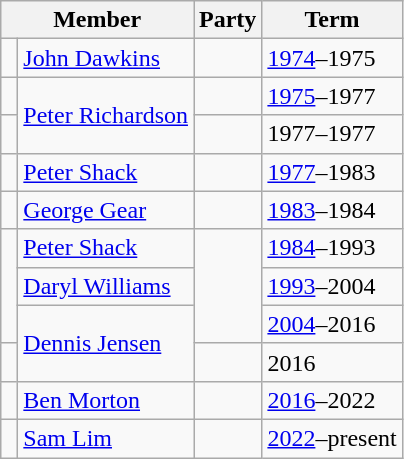<table class="wikitable">
<tr>
<th colspan="2">Member</th>
<th>Party</th>
<th>Term</th>
</tr>
<tr>
<td> </td>
<td><a href='#'>John Dawkins</a></td>
<td></td>
<td><a href='#'>1974</a>–1975</td>
</tr>
<tr>
<td> </td>
<td rowspan="2"><a href='#'>Peter Richardson</a></td>
<td></td>
<td><a href='#'>1975</a>–1977</td>
</tr>
<tr>
<td> </td>
<td></td>
<td>1977–1977</td>
</tr>
<tr>
<td> </td>
<td><a href='#'>Peter Shack</a></td>
<td></td>
<td><a href='#'>1977</a>–1983</td>
</tr>
<tr>
<td> </td>
<td><a href='#'>George Gear</a></td>
<td></td>
<td><a href='#'>1983</a>–1984</td>
</tr>
<tr>
<td rowspan=3 > </td>
<td><a href='#'>Peter Shack</a></td>
<td rowspan=3></td>
<td><a href='#'>1984</a>–1993</td>
</tr>
<tr>
<td><a href='#'>Daryl Williams</a></td>
<td><a href='#'>1993</a>–2004</td>
</tr>
<tr>
<td rowspan=2><a href='#'>Dennis Jensen</a></td>
<td><a href='#'>2004</a>–2016</td>
</tr>
<tr>
<td> </td>
<td></td>
<td>2016</td>
</tr>
<tr>
<td> </td>
<td><a href='#'>Ben Morton</a></td>
<td></td>
<td><a href='#'>2016</a>–2022</td>
</tr>
<tr>
<td> </td>
<td><a href='#'>Sam Lim</a></td>
<td></td>
<td><a href='#'>2022</a>–present</td>
</tr>
</table>
